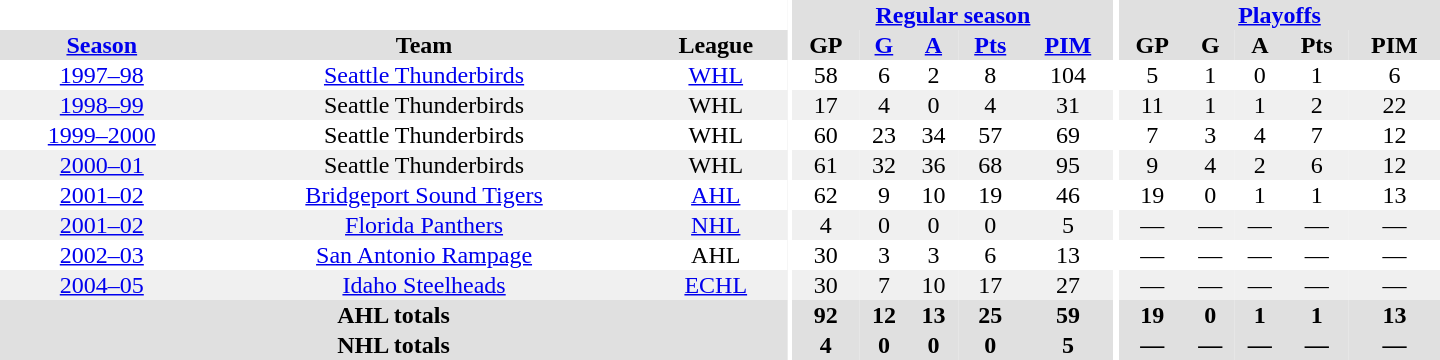<table border="0" cellpadding="1" cellspacing="0" style="text-align:center; width:60em">
<tr bgcolor="#e0e0e0">
<th colspan="3" bgcolor="#ffffff"></th>
<th rowspan="99" bgcolor="#ffffff"></th>
<th colspan="5"><a href='#'>Regular season</a></th>
<th rowspan="99" bgcolor="#ffffff"></th>
<th colspan="5"><a href='#'>Playoffs</a></th>
</tr>
<tr bgcolor="#e0e0e0">
<th><a href='#'>Season</a></th>
<th>Team</th>
<th>League</th>
<th>GP</th>
<th><a href='#'>G</a></th>
<th><a href='#'>A</a></th>
<th><a href='#'>Pts</a></th>
<th><a href='#'>PIM</a></th>
<th>GP</th>
<th>G</th>
<th>A</th>
<th>Pts</th>
<th>PIM</th>
</tr>
<tr>
<td><a href='#'>1997–98</a></td>
<td><a href='#'>Seattle Thunderbirds</a></td>
<td><a href='#'>WHL</a></td>
<td>58</td>
<td>6</td>
<td>2</td>
<td>8</td>
<td>104</td>
<td>5</td>
<td>1</td>
<td>0</td>
<td>1</td>
<td>6</td>
</tr>
<tr bgcolor="#f0f0f0">
<td><a href='#'>1998–99</a></td>
<td>Seattle Thunderbirds</td>
<td>WHL</td>
<td>17</td>
<td>4</td>
<td>0</td>
<td>4</td>
<td>31</td>
<td>11</td>
<td>1</td>
<td>1</td>
<td>2</td>
<td>22</td>
</tr>
<tr>
<td><a href='#'>1999–2000</a></td>
<td>Seattle Thunderbirds</td>
<td>WHL</td>
<td>60</td>
<td>23</td>
<td>34</td>
<td>57</td>
<td>69</td>
<td>7</td>
<td>3</td>
<td>4</td>
<td>7</td>
<td>12</td>
</tr>
<tr bgcolor="#f0f0f0">
<td><a href='#'>2000–01</a></td>
<td>Seattle Thunderbirds</td>
<td>WHL</td>
<td>61</td>
<td>32</td>
<td>36</td>
<td>68</td>
<td>95</td>
<td>9</td>
<td>4</td>
<td>2</td>
<td>6</td>
<td>12</td>
</tr>
<tr>
<td><a href='#'>2001–02</a></td>
<td><a href='#'>Bridgeport Sound Tigers</a></td>
<td><a href='#'>AHL</a></td>
<td>62</td>
<td>9</td>
<td>10</td>
<td>19</td>
<td>46</td>
<td>19</td>
<td>0</td>
<td>1</td>
<td>1</td>
<td>13</td>
</tr>
<tr bgcolor="#f0f0f0">
<td><a href='#'>2001–02</a></td>
<td><a href='#'>Florida Panthers</a></td>
<td><a href='#'>NHL</a></td>
<td>4</td>
<td>0</td>
<td>0</td>
<td>0</td>
<td>5</td>
<td>—</td>
<td>—</td>
<td>—</td>
<td>—</td>
<td>—</td>
</tr>
<tr>
<td><a href='#'>2002–03</a></td>
<td><a href='#'>San Antonio Rampage</a></td>
<td>AHL</td>
<td>30</td>
<td>3</td>
<td>3</td>
<td>6</td>
<td>13</td>
<td>—</td>
<td>—</td>
<td>—</td>
<td>—</td>
<td>—</td>
</tr>
<tr bgcolor="#f0f0f0">
<td><a href='#'>2004–05</a></td>
<td><a href='#'>Idaho Steelheads</a></td>
<td><a href='#'>ECHL</a></td>
<td>30</td>
<td>7</td>
<td>10</td>
<td>17</td>
<td>27</td>
<td>—</td>
<td>—</td>
<td>—</td>
<td>—</td>
<td>—</td>
</tr>
<tr bgcolor="#e0e0e0">
<th colspan="3">AHL totals</th>
<th>92</th>
<th>12</th>
<th>13</th>
<th>25</th>
<th>59</th>
<th>19</th>
<th>0</th>
<th>1</th>
<th>1</th>
<th>13</th>
</tr>
<tr bgcolor="#e0e0e0">
<th colspan="3">NHL totals</th>
<th>4</th>
<th>0</th>
<th>0</th>
<th>0</th>
<th>5</th>
<th>—</th>
<th>—</th>
<th>—</th>
<th>—</th>
<th>—</th>
</tr>
</table>
